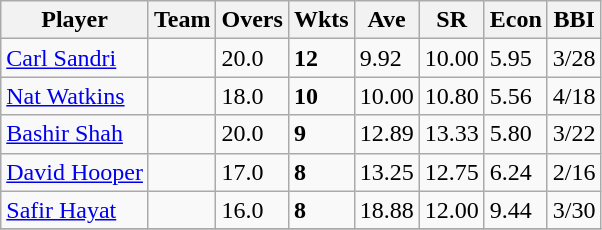<table class="wikitable">
<tr>
<th>Player</th>
<th>Team</th>
<th>Overs</th>
<th>Wkts</th>
<th>Ave</th>
<th>SR</th>
<th>Econ</th>
<th>BBI</th>
</tr>
<tr>
<td><a href='#'>Carl Sandri</a></td>
<td></td>
<td>20.0</td>
<td><strong>12</strong></td>
<td>9.92</td>
<td>10.00</td>
<td>5.95</td>
<td>3/28</td>
</tr>
<tr>
<td><a href='#'>Nat Watkins</a></td>
<td></td>
<td>18.0</td>
<td><strong>10</strong></td>
<td>10.00</td>
<td>10.80</td>
<td>5.56</td>
<td>4/18</td>
</tr>
<tr>
<td><a href='#'>Bashir Shah</a></td>
<td></td>
<td>20.0</td>
<td><strong>9</strong></td>
<td>12.89</td>
<td>13.33</td>
<td>5.80</td>
<td>3/22</td>
</tr>
<tr>
<td><a href='#'>David Hooper</a></td>
<td></td>
<td>17.0</td>
<td><strong>8</strong></td>
<td>13.25</td>
<td>12.75</td>
<td>6.24</td>
<td>2/16</td>
</tr>
<tr>
<td><a href='#'>Safir Hayat</a></td>
<td></td>
<td>16.0</td>
<td><strong>8</strong></td>
<td>18.88</td>
<td>12.00</td>
<td>9.44</td>
<td>3/30</td>
</tr>
<tr>
</tr>
</table>
